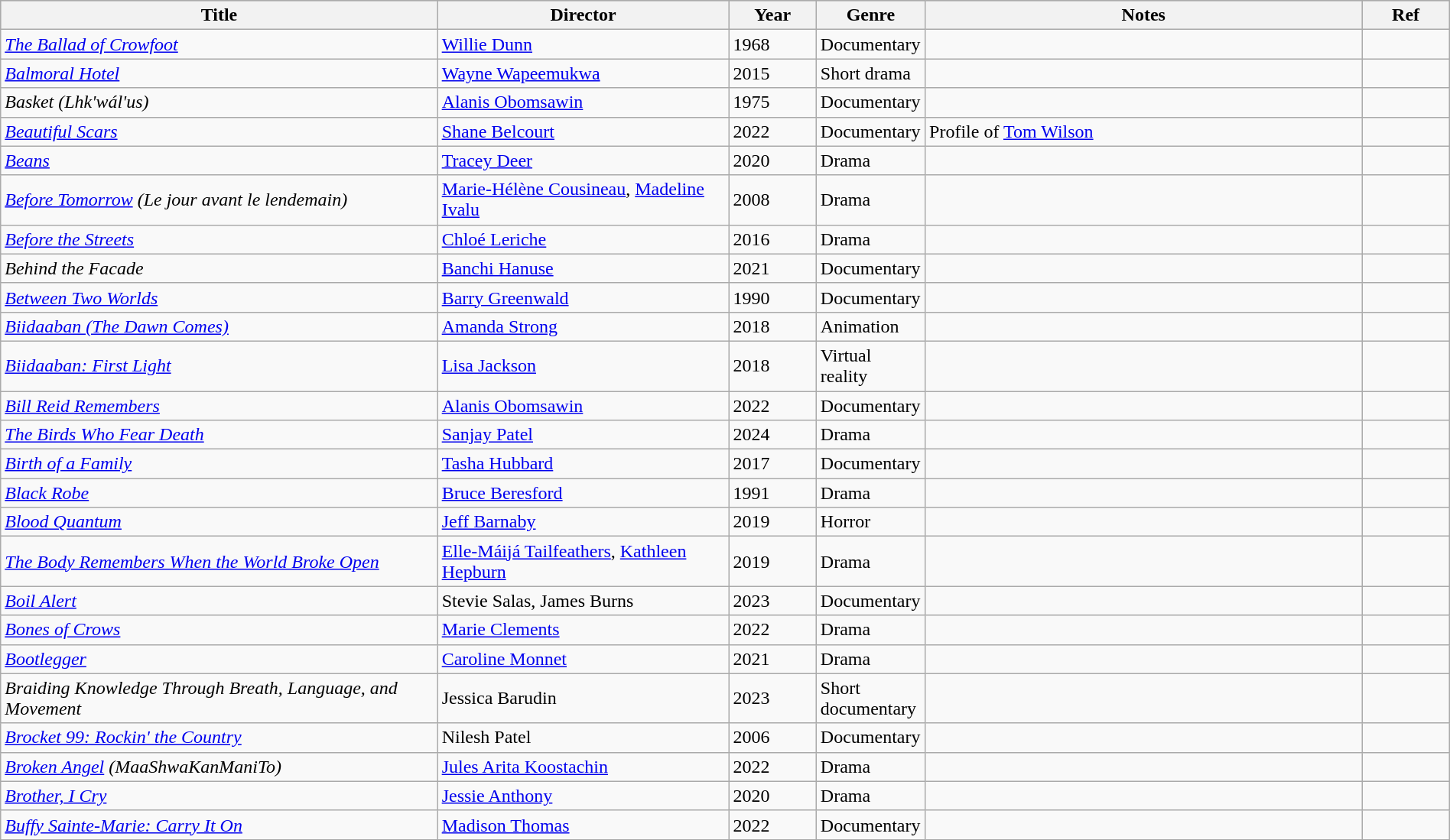<table class="wikitable sortable" style="width:100%;">
<tr style="background:#bebebe;">
<th style="width:30%;">Title</th>
<th style="width:20%;">Director</th>
<th style="width:6%;">Year</th>
<th style="width:6%;">Genre</th>
<th style="width:30%;">Notes</th>
<th style="width:6%;">Ref</th>
</tr>
<tr>
<td><em><a href='#'>The Ballad of Crowfoot</a></em></td>
<td><a href='#'>Willie Dunn</a></td>
<td>1968</td>
<td>Documentary</td>
<td></td>
<td></td>
</tr>
<tr>
<td><em><a href='#'>Balmoral Hotel</a></em></td>
<td><a href='#'>Wayne Wapeemukwa</a></td>
<td>2015</td>
<td>Short drama</td>
<td></td>
<td></td>
</tr>
<tr>
<td><em>Basket (Lhk'wál'us)</em></td>
<td><a href='#'>Alanis Obomsawin</a></td>
<td>1975</td>
<td>Documentary</td>
<td></td>
<td></td>
</tr>
<tr>
<td><em><a href='#'>Beautiful Scars</a></em></td>
<td><a href='#'>Shane Belcourt</a></td>
<td>2022</td>
<td>Documentary</td>
<td>Profile of <a href='#'>Tom Wilson</a></td>
<td></td>
</tr>
<tr>
<td><em><a href='#'>Beans</a></em></td>
<td><a href='#'>Tracey Deer</a></td>
<td>2020</td>
<td>Drama</td>
<td></td>
<td></td>
</tr>
<tr>
<td><em><a href='#'>Before Tomorrow</a> (Le jour avant le lendemain)</em></td>
<td><a href='#'>Marie-Hélène Cousineau</a>, <a href='#'>Madeline Ivalu</a></td>
<td>2008</td>
<td>Drama</td>
<td></td>
<td></td>
</tr>
<tr>
<td><em><a href='#'>Before the Streets</a></em></td>
<td><a href='#'>Chloé Leriche</a></td>
<td>2016</td>
<td>Drama</td>
<td></td>
<td></td>
</tr>
<tr>
<td><em>Behind the Facade</em></td>
<td><a href='#'>Banchi Hanuse</a></td>
<td>2021</td>
<td>Documentary</td>
<td></td>
<td></td>
</tr>
<tr>
<td><em><a href='#'>Between Two Worlds</a></em></td>
<td><a href='#'>Barry Greenwald</a></td>
<td>1990</td>
<td>Documentary</td>
<td></td>
<td></td>
</tr>
<tr>
<td><em><a href='#'>Biidaaban (The Dawn Comes)</a></em></td>
<td><a href='#'>Amanda Strong</a></td>
<td>2018</td>
<td>Animation</td>
<td></td>
<td></td>
</tr>
<tr>
<td><em><a href='#'>Biidaaban: First Light</a></em></td>
<td><a href='#'>Lisa Jackson</a></td>
<td>2018</td>
<td>Virtual reality</td>
<td></td>
<td></td>
</tr>
<tr>
<td><em><a href='#'>Bill Reid Remembers</a></em></td>
<td><a href='#'>Alanis Obomsawin</a></td>
<td>2022</td>
<td>Documentary</td>
<td></td>
<td></td>
</tr>
<tr>
<td><em><a href='#'>The Birds Who Fear Death</a></em></td>
<td><a href='#'>Sanjay Patel</a></td>
<td>2024</td>
<td>Drama</td>
<td></td>
<td></td>
</tr>
<tr>
<td><em><a href='#'>Birth of a Family</a></em></td>
<td><a href='#'>Tasha Hubbard</a></td>
<td>2017</td>
<td>Documentary</td>
<td></td>
<td></td>
</tr>
<tr>
<td><em><a href='#'>Black Robe</a></em></td>
<td><a href='#'>Bruce Beresford</a></td>
<td>1991</td>
<td>Drama</td>
<td></td>
<td></td>
</tr>
<tr>
<td><em><a href='#'>Blood Quantum</a></em></td>
<td><a href='#'>Jeff Barnaby</a></td>
<td>2019</td>
<td>Horror</td>
<td></td>
<td></td>
</tr>
<tr>
<td><em><a href='#'>The Body Remembers When the World Broke Open</a></em></td>
<td><a href='#'>Elle-Máijá Tailfeathers</a>, <a href='#'>Kathleen Hepburn</a></td>
<td>2019</td>
<td>Drama</td>
<td></td>
<td></td>
</tr>
<tr>
<td><em><a href='#'>Boil Alert</a></em></td>
<td>Stevie Salas, James Burns</td>
<td>2023</td>
<td>Documentary</td>
<td></td>
<td></td>
</tr>
<tr>
<td><em><a href='#'>Bones of Crows</a></em></td>
<td><a href='#'>Marie Clements</a></td>
<td>2022</td>
<td>Drama</td>
<td></td>
<td></td>
</tr>
<tr>
<td><em><a href='#'>Bootlegger</a></em></td>
<td><a href='#'>Caroline Monnet</a></td>
<td>2021</td>
<td>Drama</td>
<td></td>
<td></td>
</tr>
<tr>
<td><em>Braiding Knowledge Through Breath, Language, and Movement</em></td>
<td>Jessica Barudin</td>
<td>2023</td>
<td>Short documentary</td>
<td></td>
<td></td>
</tr>
<tr>
<td><em><a href='#'>Brocket 99: Rockin' the Country</a></em></td>
<td>Nilesh Patel</td>
<td>2006</td>
<td>Documentary</td>
<td></td>
<td></td>
</tr>
<tr>
<td><em><a href='#'>Broken Angel</a> (MaaShwaKanManiTo)</em></td>
<td><a href='#'>Jules Arita Koostachin</a></td>
<td>2022</td>
<td>Drama</td>
<td></td>
<td></td>
</tr>
<tr>
<td><em><a href='#'>Brother, I Cry</a></em></td>
<td><a href='#'>Jessie Anthony</a></td>
<td>2020</td>
<td>Drama</td>
<td></td>
<td></td>
</tr>
<tr>
<td><em><a href='#'>Buffy Sainte-Marie: Carry It On</a></em></td>
<td><a href='#'>Madison Thomas</a></td>
<td>2022</td>
<td>Documentary</td>
<td></td>
<td></td>
</tr>
</table>
